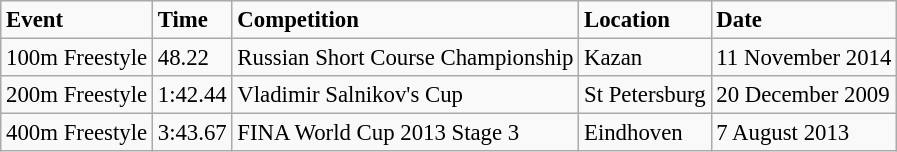<table class="wikitable" style="font-size:95%;">
<tr ">
<td><strong>Event</strong></td>
<td><strong>Time</strong></td>
<td><strong>Competition</strong></td>
<td><strong>Location</strong></td>
<td><strong>Date</strong></td>
</tr>
<tr>
<td>100m Freestyle</td>
<td>48.22</td>
<td>Russian Short Course Championship</td>
<td>Kazan</td>
<td>11 November 2014</td>
</tr>
<tr>
<td>200m Freestyle</td>
<td>1:42.44</td>
<td>Vladimir Salnikov's Cup</td>
<td>St Petersburg</td>
<td>20 December 2009</td>
</tr>
<tr>
<td>400m Freestyle</td>
<td>3:43.67</td>
<td>FINA World Cup 2013 Stage 3</td>
<td>Eindhoven</td>
<td>7 August 2013</td>
</tr>
</table>
